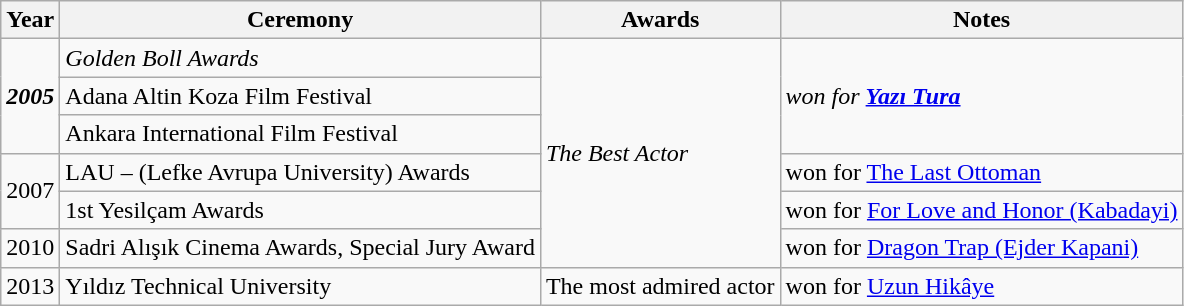<table class="wikitable">
<tr>
<th>Year</th>
<th>Ceremony</th>
<th>Awards</th>
<th>Notes</th>
</tr>
<tr>
<td rowspan="3"><strong><em>2005</em></strong></td>
<td><em>Golden Boll Awards</em></td>
<td rowspan="6"><em>The Best Actor</em></td>
<td rowspan="3"><em>won for <strong><a href='#'>Yazı Tura</a><strong><em></td>
</tr>
<tr>
<td></em>Adana Altin Koza Film Festival<em></td>
</tr>
<tr>
<td></em>Ankara International Film Festival<em></td>
</tr>
<tr>
<td rowspan="2"></em></strong>2007<strong><em></td>
<td></em>LAU – (Lefke Avrupa University) Awards<em></td>
<td></em>won for <a href='#'>The Last Ottoman</a><em></td>
</tr>
<tr>
<td></em>1st Yesilçam Awards<em></td>
<td></em>won for <a href='#'>For Love and Honor (Kabadayi)</a><em></td>
</tr>
<tr>
<td></em></strong>2010<strong><em></td>
<td></em>Sadri Alışık Cinema Awards, Special Jury Award<em></td>
<td></em>won for <a href='#'>Dragon Trap (Ejder Kapani)</a><em></td>
</tr>
<tr>
<td></em></strong>2013<strong><em></td>
<td></em>Yıldız Technical University<em></td>
<td></em>The most admired actor<em></td>
<td></em>won for <a href='#'>Uzun Hikâye</a><em></td>
</tr>
</table>
